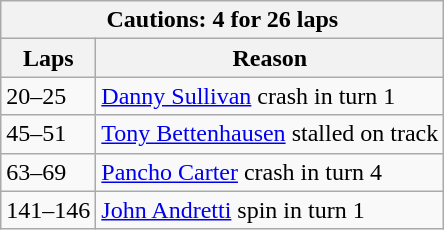<table class="wikitable">
<tr>
<th colspan=2>Cautions: 4 for 26 laps</th>
</tr>
<tr>
<th>Laps</th>
<th>Reason</th>
</tr>
<tr>
<td>20–25</td>
<td><a href='#'>Danny Sullivan</a> crash in turn 1</td>
</tr>
<tr>
<td>45–51</td>
<td><a href='#'>Tony Bettenhausen</a> stalled on track</td>
</tr>
<tr>
<td>63–69</td>
<td><a href='#'>Pancho Carter</a> crash in turn 4</td>
</tr>
<tr>
<td>141–146</td>
<td><a href='#'>John Andretti</a> spin in turn 1</td>
</tr>
</table>
